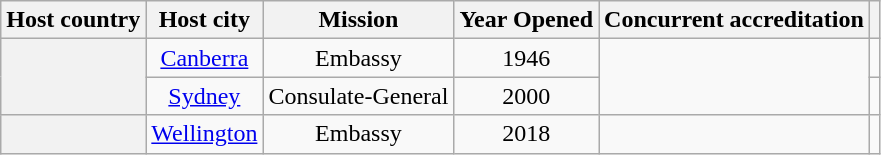<table class="wikitable plainrowheaders" style="text-align:center;">
<tr>
<th scope="col">Host country</th>
<th scope="col">Host city</th>
<th scope="col">Mission</th>
<th scope="col">Year Opened</th>
<th scope="col">Concurrent accreditation</th>
<th scope="col"></th>
</tr>
<tr>
<th scope="row" rowspan="2"></th>
<td><a href='#'>Canberra</a></td>
<td>Embassy</td>
<td>1946</td>
<td rowspan="2"></td>
<td></td>
</tr>
<tr>
<td><a href='#'>Sydney</a></td>
<td>Consulate-General</td>
<td>2000</td>
<td></td>
</tr>
<tr>
<th scope="row"></th>
<td><a href='#'>Wellington</a></td>
<td>Embassy</td>
<td>2018</td>
<td></td>
<td></td>
</tr>
</table>
